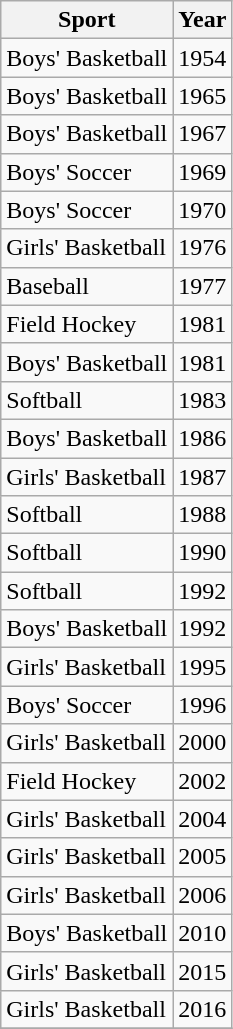<table class="wikitable mw-collapsible mw-collapsed">
<tr>
<th>Sport</th>
<th>Year</th>
</tr>
<tr>
<td>Boys' Basketball</td>
<td>1954</td>
</tr>
<tr>
<td>Boys' Basketball</td>
<td>1965</td>
</tr>
<tr>
<td>Boys' Basketball</td>
<td>1967</td>
</tr>
<tr>
<td>Boys' Soccer</td>
<td>1969</td>
</tr>
<tr>
<td>Boys' Soccer</td>
<td>1970</td>
</tr>
<tr>
<td>Girls' Basketball</td>
<td>1976</td>
</tr>
<tr>
<td>Baseball</td>
<td>1977</td>
</tr>
<tr>
<td>Field Hockey</td>
<td>1981</td>
</tr>
<tr>
<td>Boys' Basketball</td>
<td>1981</td>
</tr>
<tr>
<td>Softball</td>
<td>1983</td>
</tr>
<tr>
<td>Boys' Basketball</td>
<td>1986</td>
</tr>
<tr>
<td>Girls' Basketball</td>
<td>1987</td>
</tr>
<tr>
<td>Softball</td>
<td>1988</td>
</tr>
<tr>
<td>Softball</td>
<td>1990</td>
</tr>
<tr>
<td>Softball</td>
<td>1992</td>
</tr>
<tr>
<td>Boys' Basketball</td>
<td>1992</td>
</tr>
<tr>
<td>Girls' Basketball</td>
<td>1995</td>
</tr>
<tr>
<td>Boys' Soccer</td>
<td>1996</td>
</tr>
<tr>
<td>Girls' Basketball</td>
<td>2000</td>
</tr>
<tr>
<td>Field Hockey</td>
<td>2002</td>
</tr>
<tr>
<td>Girls' Basketball</td>
<td>2004</td>
</tr>
<tr>
<td>Girls' Basketball</td>
<td>2005</td>
</tr>
<tr>
<td>Girls' Basketball</td>
<td>2006</td>
</tr>
<tr>
<td>Boys' Basketball</td>
<td>2010</td>
</tr>
<tr>
<td>Girls' Basketball</td>
<td>2015</td>
</tr>
<tr>
<td>Girls' Basketball</td>
<td>2016</td>
</tr>
<tr>
</tr>
</table>
